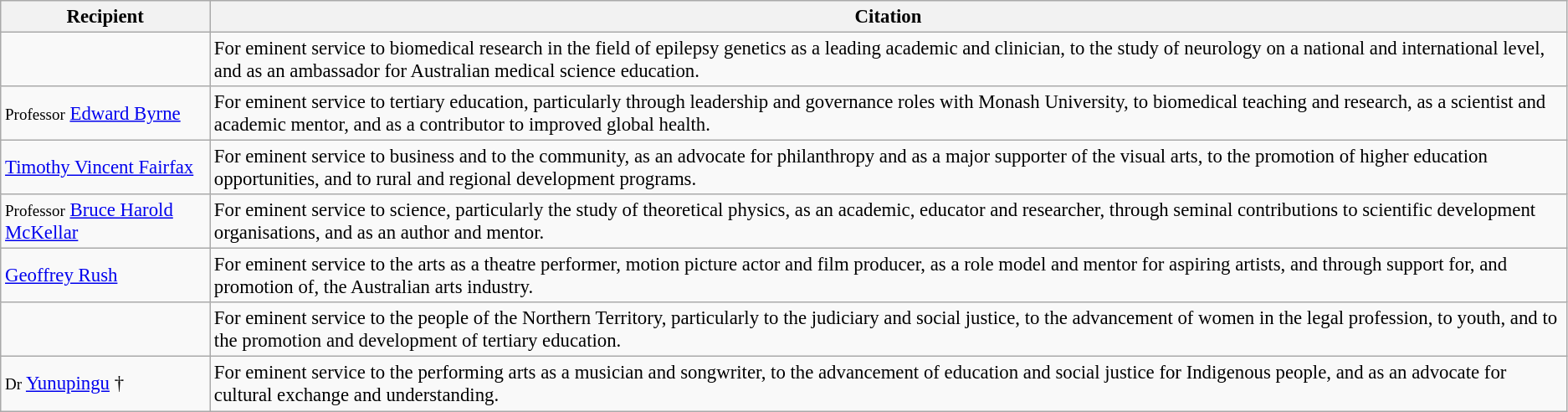<table class="wikitable" style="font-size:95%;">
<tr>
<th>Recipient</th>
<th>Citation</th>
</tr>
<tr>
<td></td>
<td>For eminent service to biomedical research in the field of epilepsy genetics as a leading academic and clinician, to the study of neurology on a national and international level, and as an ambassador for Australian medical science education.</td>
</tr>
<tr>
<td><small>Professor</small> <a href='#'>Edward Byrne</a> </td>
<td>For eminent service to tertiary education, particularly through leadership and governance roles with Monash University, to biomedical teaching and research, as a scientist and academic mentor, and as a contributor to improved global health.</td>
</tr>
<tr>
<td><a href='#'>Timothy Vincent Fairfax</a> </td>
<td>For eminent service to business and to the community, as an advocate for philanthropy and as a major supporter of the visual arts, to the promotion of higher education opportunities, and to rural and regional development programs.</td>
</tr>
<tr>
<td><small>Professor</small> <a href='#'>Bruce Harold McKellar</a></td>
<td>For eminent service to science, particularly the study of theoretical physics, as an academic, educator and researcher, through seminal contributions to scientific development organisations, and as an author and mentor.</td>
</tr>
<tr>
<td><a href='#'>Geoffrey Rush</a></td>
<td>For eminent service to the arts as a theatre performer, motion picture actor and film producer, as a role model and mentor for aspiring artists, and through support for, and promotion of, the Australian arts industry.</td>
</tr>
<tr>
<td></td>
<td>For eminent service to the people of the Northern Territory, particularly to the judiciary and social justice, to the advancement of women in the legal profession, to youth, and to the promotion and development of tertiary education.</td>
</tr>
<tr>
<td><small>Dr</small> <a href='#'>Yunupingu</a> †</td>
<td>For eminent service to the performing arts as a musician and songwriter, to the advancement of education and social justice for Indigenous people, and as an advocate for cultural exchange and understanding.</td>
</tr>
</table>
